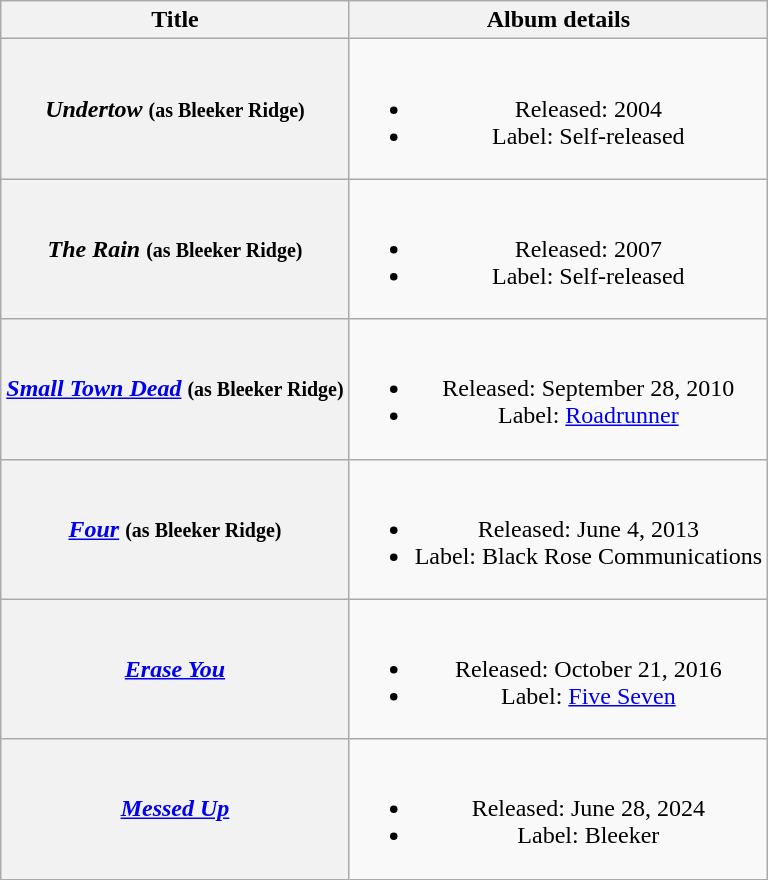<table class="wikitable plainrowheaders" style="text-align:center;">
<tr>
<th scope="col">Title</th>
<th scope="col">Album details</th>
</tr>
<tr>
<th scope="row"><em>Undertow</em> <small>(as Bleeker Ridge)</small></th>
<td><br><ul><li>Released: 2004</li><li>Label: Self-released</li></ul></td>
</tr>
<tr>
<th scope="row"><em>The Rain</em> <small>(as Bleeker Ridge)</small></th>
<td><br><ul><li>Released: 2007</li><li>Label: Self-released</li></ul></td>
</tr>
<tr>
<th scope="row"><em><a href='#'>Small Town Dead</a></em> <small>(as Bleeker Ridge)</small></th>
<td><br><ul><li>Released: September 28, 2010</li><li>Label: <a href='#'>Roadrunner</a></li></ul></td>
</tr>
<tr>
<th scope="row"><em><a href='#'>Four</a></em> <small>(as Bleeker Ridge)</small></th>
<td><br><ul><li>Released: June 4, 2013</li><li>Label: Black Rose Communications</li></ul></td>
</tr>
<tr>
<th scope="row"><em><a href='#'>Erase You</a></em></th>
<td><br><ul><li>Released: October 21, 2016</li><li>Label: <a href='#'>Five Seven</a></li></ul></td>
</tr>
<tr>
<th scope="row"><em><a href='#'>Messed Up</a></em></th>
<td><br><ul><li>Released: June 28, 2024 </li><li>Label: Bleeker</li></ul></td>
</tr>
</table>
